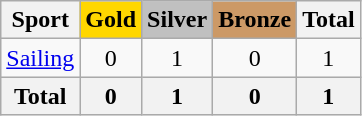<table class=wikitable align=center>
<tr>
<th>Sport</th>
<th style="text-align:center;background-color:gold;">Gold</th>
<th style="text-align:center;background-color:silver;">Silver</th>
<th style="text-align:center;background-color:#CC9966;">Bronze</th>
<th><strong>Total</strong></th>
</tr>
<tr>
<td> <a href='#'>Sailing</a></td>
<td style="text-align:center;">0</td>
<td style="text-align:center;">1</td>
<td style="text-align:center;">0</td>
<td style="text-align:center;">1</td>
</tr>
<tr>
<th>Total</th>
<th>0</th>
<th>1</th>
<th>0</th>
<th>1</th>
</tr>
</table>
